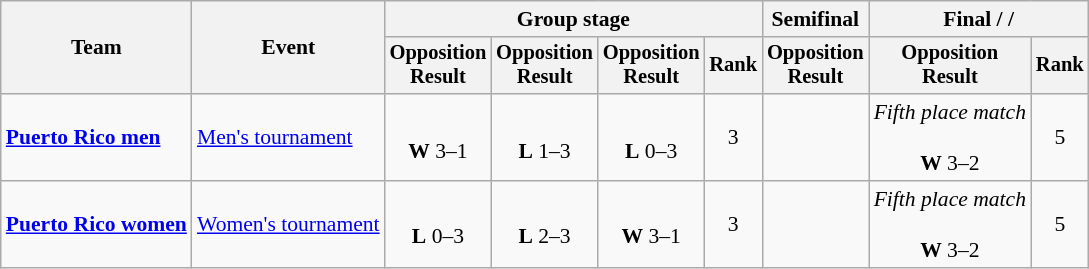<table class="wikitable" style="font-size:90%;text-align:center">
<tr>
<th rowspan=2>Team</th>
<th rowspan=2>Event</th>
<th colspan=4>Group stage</th>
<th>Semifinal</th>
<th colspan=2>Final /  / </th>
</tr>
<tr style=font-size:95%>
<th>Opposition<br>Result</th>
<th>Opposition<br>Result</th>
<th>Opposition<br>Result</th>
<th>Rank</th>
<th>Opposition<br>Result</th>
<th>Opposition<br>Result</th>
<th>Rank</th>
</tr>
<tr>
<td style="text-align:left"><strong><a href='#'>Puerto Rico men</a></strong></td>
<td style="text-align:left"><a href='#'>Men's tournament</a></td>
<td><br><strong>W</strong> 3–1</td>
<td><br><strong>L</strong> 1–3</td>
<td><br><strong>L</strong> 0–3</td>
<td>3</td>
<td></td>
<td><em>Fifth place match</em><br><br><strong>W</strong> 3–2</td>
<td>5</td>
</tr>
<tr>
<td style="text-align:left"><strong><a href='#'>Puerto Rico women</a></strong></td>
<td style="text-align:left"><a href='#'>Women's tournament</a></td>
<td><br><strong>L</strong> 0–3</td>
<td><br><strong>L</strong> 2–3</td>
<td><br><strong>W</strong> 3–1</td>
<td>3</td>
<td></td>
<td><em>Fifth place match</em><br><br><strong>W</strong> 3–2</td>
<td>5</td>
</tr>
</table>
